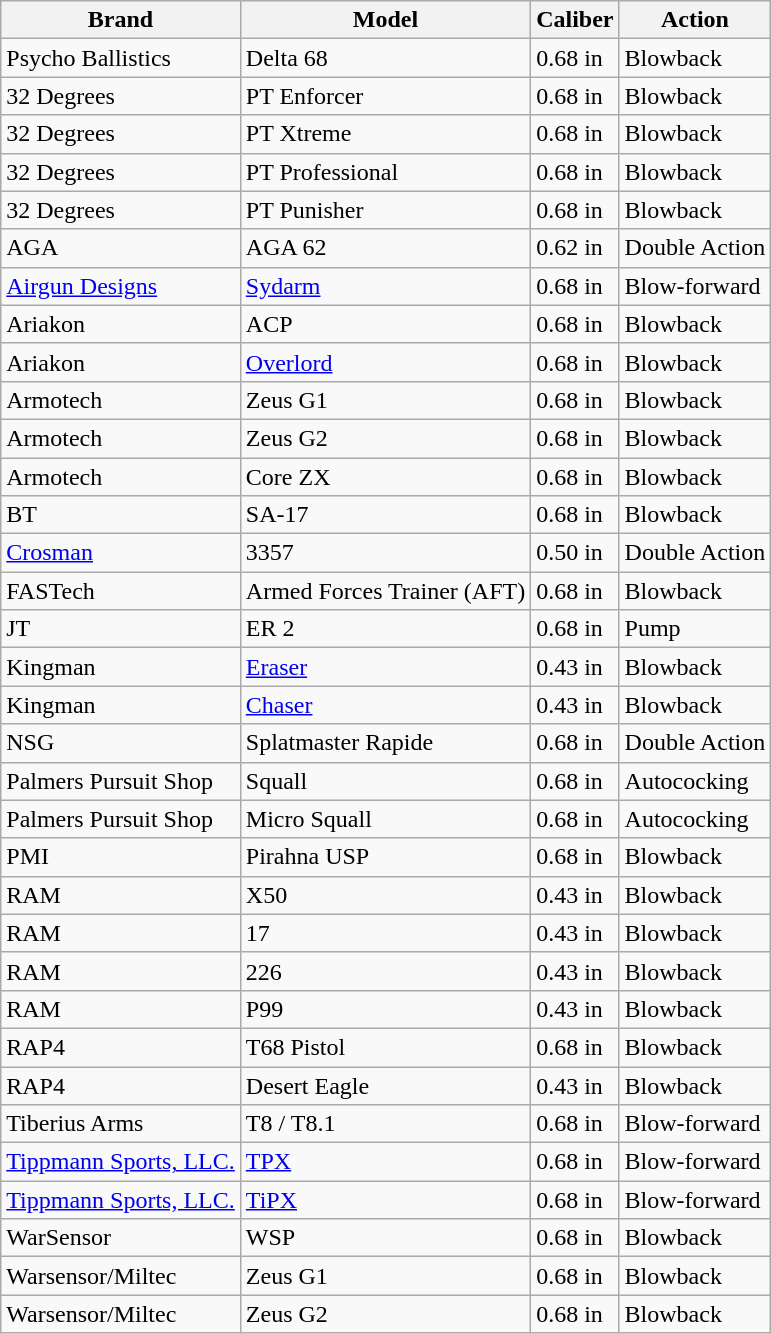<table class="wikitable sortable" border="1">
<tr>
<th scope="col">Brand</th>
<th scope="col">Model</th>
<th scope="col">Caliber</th>
<th scope="col">Action</th>
</tr>
<tr>
<td>Psycho Ballistics</td>
<td>Delta 68</td>
<td>0.68 in</td>
<td>Blowback</td>
</tr>
<tr>
<td>32 Degrees</td>
<td>PT Enforcer</td>
<td>0.68 in</td>
<td>Blowback</td>
</tr>
<tr>
<td>32 Degrees</td>
<td>PT Xtreme</td>
<td>0.68 in</td>
<td>Blowback</td>
</tr>
<tr>
<td>32 Degrees</td>
<td>PT Professional</td>
<td>0.68 in</td>
<td>Blowback</td>
</tr>
<tr>
<td>32 Degrees</td>
<td>PT Punisher</td>
<td>0.68 in</td>
<td>Blowback</td>
</tr>
<tr>
<td>AGA</td>
<td>AGA 62</td>
<td>0.62 in</td>
<td>Double Action</td>
</tr>
<tr>
<td><a href='#'>Airgun Designs</a></td>
<td><a href='#'>Sydarm</a></td>
<td>0.68 in</td>
<td>Blow-forward</td>
</tr>
<tr>
<td>Ariakon</td>
<td>ACP</td>
<td>0.68 in</td>
<td>Blowback</td>
</tr>
<tr>
<td>Ariakon</td>
<td><a href='#'>Overlord</a></td>
<td>0.68 in</td>
<td>Blowback</td>
</tr>
<tr>
<td>Armotech</td>
<td>Zeus G1</td>
<td>0.68 in</td>
<td>Blowback</td>
</tr>
<tr>
<td>Armotech</td>
<td>Zeus G2</td>
<td>0.68 in</td>
<td>Blowback</td>
</tr>
<tr>
<td>Armotech</td>
<td>Core ZX</td>
<td>0.68 in</td>
<td>Blowback</td>
</tr>
<tr>
<td>BT</td>
<td>SA-17</td>
<td>0.68 in</td>
<td>Blowback</td>
</tr>
<tr>
<td><a href='#'>Crosman</a></td>
<td>3357</td>
<td>0.50 in</td>
<td>Double Action</td>
</tr>
<tr>
<td>FASTech</td>
<td>Armed Forces Trainer (AFT)</td>
<td>0.68 in</td>
<td>Blowback</td>
</tr>
<tr>
<td>JT</td>
<td>ER 2</td>
<td>0.68 in</td>
<td>Pump</td>
</tr>
<tr>
<td>Kingman</td>
<td><a href='#'>Eraser</a></td>
<td>0.43 in</td>
<td>Blowback</td>
</tr>
<tr>
<td>Kingman</td>
<td><a href='#'>Chaser</a></td>
<td>0.43 in</td>
<td>Blowback</td>
</tr>
<tr>
<td>NSG</td>
<td>Splatmaster Rapide</td>
<td>0.68 in</td>
<td>Double Action</td>
</tr>
<tr>
<td>Palmers Pursuit Shop</td>
<td>Squall</td>
<td>0.68 in</td>
<td>Autococking</td>
</tr>
<tr>
<td>Palmers Pursuit Shop</td>
<td>Micro Squall</td>
<td>0.68 in</td>
<td>Autococking</td>
</tr>
<tr>
<td>PMI</td>
<td>Pirahna USP</td>
<td>0.68 in</td>
<td>Blowback</td>
</tr>
<tr>
<td>RAM</td>
<td>X50</td>
<td>0.43 in</td>
<td>Blowback</td>
</tr>
<tr>
<td>RAM</td>
<td>17</td>
<td>0.43 in</td>
<td>Blowback</td>
</tr>
<tr>
<td>RAM</td>
<td>226</td>
<td>0.43 in</td>
<td>Blowback</td>
</tr>
<tr>
<td>RAM</td>
<td>P99</td>
<td>0.43 in</td>
<td>Blowback</td>
</tr>
<tr>
<td>RAP4</td>
<td>T68 Pistol</td>
<td>0.68 in</td>
<td>Blowback</td>
</tr>
<tr>
<td>RAP4</td>
<td>Desert Eagle</td>
<td>0.43 in</td>
<td>Blowback</td>
</tr>
<tr>
<td>Tiberius Arms</td>
<td>T8 / T8.1</td>
<td>0.68 in</td>
<td>Blow-forward</td>
</tr>
<tr>
<td><a href='#'>Tippmann Sports, LLC.</a></td>
<td><a href='#'>TPX</a></td>
<td>0.68 in</td>
<td>Blow-forward</td>
</tr>
<tr>
<td><a href='#'>Tippmann Sports, LLC.</a></td>
<td><a href='#'>TiPX</a></td>
<td>0.68 in</td>
<td>Blow-forward</td>
</tr>
<tr>
<td>WarSensor</td>
<td>WSP</td>
<td>0.68 in</td>
<td>Blowback</td>
</tr>
<tr>
<td>Warsensor/Miltec</td>
<td>Zeus G1</td>
<td>0.68 in</td>
<td>Blowback</td>
</tr>
<tr>
<td>Warsensor/Miltec</td>
<td>Zeus G2</td>
<td>0.68 in</td>
<td>Blowback</td>
</tr>
</table>
